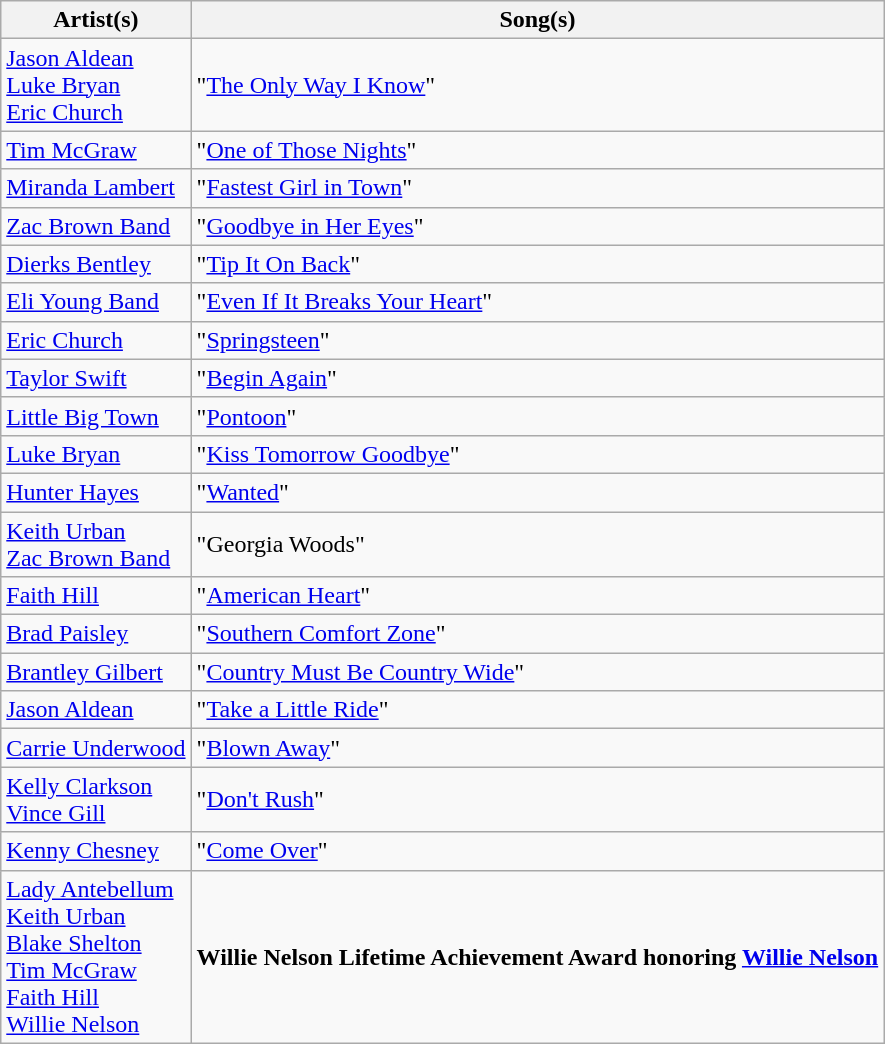<table class="wikitable">
<tr>
<th>Artist(s)</th>
<th>Song(s)</th>
</tr>
<tr>
<td><a href='#'>Jason Aldean</a><br><a href='#'>Luke Bryan</a><br><a href='#'>Eric Church</a></td>
<td>"<a href='#'>The Only Way I Know</a>"</td>
</tr>
<tr>
<td><a href='#'>Tim McGraw</a></td>
<td>"<a href='#'>One of Those Nights</a>"</td>
</tr>
<tr>
<td><a href='#'>Miranda Lambert</a></td>
<td>"<a href='#'>Fastest Girl in Town</a>"</td>
</tr>
<tr>
<td><a href='#'>Zac Brown Band</a></td>
<td>"<a href='#'>Goodbye in Her Eyes</a>"</td>
</tr>
<tr>
<td><a href='#'>Dierks Bentley</a></td>
<td>"<a href='#'>Tip It On Back</a>"</td>
</tr>
<tr>
<td><a href='#'>Eli Young Band</a></td>
<td>"<a href='#'>Even If It Breaks Your Heart</a>"</td>
</tr>
<tr>
<td><a href='#'>Eric Church</a></td>
<td>"<a href='#'>Springsteen</a>"</td>
</tr>
<tr>
<td><a href='#'>Taylor Swift</a></td>
<td>"<a href='#'>Begin Again</a>"</td>
</tr>
<tr>
<td><a href='#'>Little Big Town</a></td>
<td>"<a href='#'>Pontoon</a>"</td>
</tr>
<tr>
<td><a href='#'>Luke Bryan</a></td>
<td>"<a href='#'>Kiss Tomorrow Goodbye</a>"</td>
</tr>
<tr>
<td><a href='#'>Hunter Hayes</a></td>
<td>"<a href='#'>Wanted</a>"</td>
</tr>
<tr>
<td><a href='#'>Keith Urban</a><br><a href='#'>Zac Brown Band</a></td>
<td>"Georgia Woods"</td>
</tr>
<tr>
<td><a href='#'>Faith Hill</a></td>
<td>"<a href='#'>American Heart</a>"</td>
</tr>
<tr>
<td><a href='#'>Brad Paisley</a></td>
<td>"<a href='#'>Southern Comfort Zone</a>"</td>
</tr>
<tr>
<td><a href='#'>Brantley Gilbert</a></td>
<td>"<a href='#'>Country Must Be Country Wide</a>"</td>
</tr>
<tr>
<td><a href='#'>Jason Aldean</a></td>
<td>"<a href='#'>Take a Little Ride</a>"</td>
</tr>
<tr>
<td><a href='#'>Carrie Underwood</a></td>
<td>"<a href='#'>Blown Away</a>"</td>
</tr>
<tr>
<td><a href='#'>Kelly Clarkson</a><br><a href='#'>Vince Gill</a></td>
<td>"<a href='#'>Don't Rush</a>"</td>
</tr>
<tr>
<td><a href='#'>Kenny Chesney</a></td>
<td>"<a href='#'>Come Over</a>"</td>
</tr>
<tr>
<td><a href='#'>Lady Antebellum</a><br><a href='#'>Keith Urban</a><br><a href='#'>Blake Shelton</a><br><a href='#'>Tim McGraw</a><br><a href='#'>Faith Hill</a><br><a href='#'>Willie Nelson</a></td>
<td><strong>Willie Nelson Lifetime Achievement Award honoring <a href='#'>Willie Nelson</a></strong></td>
</tr>
</table>
